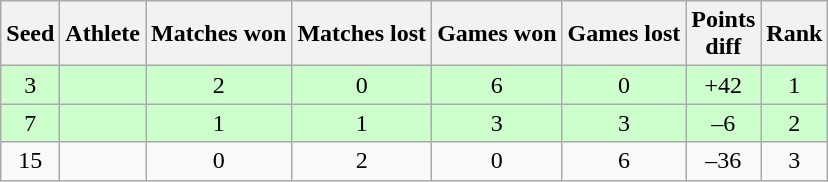<table class="wikitable">
<tr>
<th>Seed</th>
<th>Athlete</th>
<th>Matches won</th>
<th>Matches lost</th>
<th>Games won</th>
<th>Games lost</th>
<th>Points<br>diff</th>
<th>Rank</th>
</tr>
<tr bgcolor="#ccffcc">
<td align="center">3</td>
<td></td>
<td align="center">2</td>
<td align="center">0</td>
<td align="center">6</td>
<td align="center">0</td>
<td align="center">+42</td>
<td align="center">1</td>
</tr>
<tr bgcolor="#ccffcc">
<td align="center">7</td>
<td></td>
<td align="center">1</td>
<td align="center">1</td>
<td align="center">3</td>
<td align="center">3</td>
<td align="center">–6</td>
<td align="center">2</td>
</tr>
<tr>
<td align="center">15</td>
<td></td>
<td align="center">0</td>
<td align="center">2</td>
<td align="center">0</td>
<td align="center">6</td>
<td align="center">–36</td>
<td align="center">3</td>
</tr>
</table>
